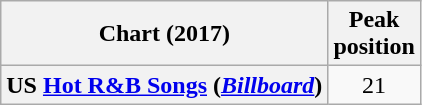<table class="wikitable sortable plainrowheaders" style="text-align:center">
<tr>
<th scope="col">Chart (2017)</th>
<th scope="col">Peak<br>position</th>
</tr>
<tr>
<th scope="row">US <a href='#'>Hot R&B Songs</a> (<a href='#'><em>Billboard</em></a>)</th>
<td>21</td>
</tr>
</table>
